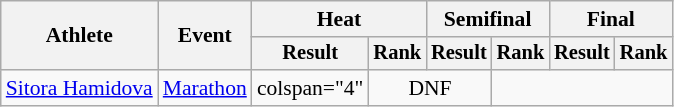<table class="wikitable" style="font-size:90%">
<tr>
<th rowspan="2">Athlete</th>
<th rowspan="2">Event</th>
<th colspan="2">Heat</th>
<th colspan="2">Semifinal</th>
<th colspan="2">Final</th>
</tr>
<tr style="font-size:95%">
<th>Result</th>
<th>Rank</th>
<th>Result</th>
<th>Rank</th>
<th>Result</th>
<th>Rank</th>
</tr>
<tr style=text-align:center>
<td style=text-align:left><a href='#'>Sitora Hamidova</a></td>
<td style=text-align:left><a href='#'>Marathon</a></td>
<td>colspan="4" </td>
<td colspan="2">DNF</td>
</tr>
</table>
